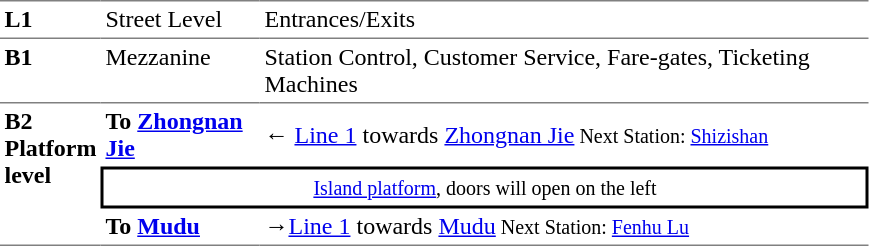<table table border=0 cellspacing=0 cellpadding=3>
<tr>
<td style="border-top:solid 1px gray;border-bottom:solid 1px gray;" valign=top width=50><strong>L1</strong></td>
<td style="border-top:solid 1px gray;border-bottom:solid 1px gray;" valign=top width=100>Street Level</td>
<td style="border-top:solid 1px gray;border-bottom:solid 1px gray;" valign=top width=400>Entrances/Exits</td>
</tr>
<tr>
<td valign=top width=50><strong>B1</strong></td>
<td valign=top width=100>Mezzanine</td>
<td valign=top width=400>Station Control, Customer Service, Fare-gates, Ticketing Machines</td>
</tr>
<tr>
<td style="border-top:solid 1px gray;border-bottom:solid 1px gray;" valign=top width=50 rowspan=3><strong>B2<br>Platform level</strong></td>
<td style="border-top:solid 1px gray;" width=100><span><strong>To <a href='#'>Zhongnan Jie</a></strong></span></td>
<td style="border-top:solid 1px gray;" width=400>← <a href='#'>Line 1</a>  towards <a href='#'>Zhongnan Jie</a><small> Next Station: <a href='#'>Shizishan</a></small></td>
</tr>
<tr>
<td style="border-bottom:solid 2px black;border-top:solid 2px black;border-right:solid 2px black;border-left:solid 2px black;text-align:center;" colspan=2><small><a href='#'>Island platform</a>, doors will open on the left</small></td>
</tr>
<tr>
<td style="border-bottom:solid 1px gray;"><span><strong>To <a href='#'>Mudu</a></strong></span></td>
<td style="border-bottom:solid 1px gray;">→<a href='#'>Line 1</a>  towards <a href='#'>Mudu</a><small> Next Station: <a href='#'>Fenhu Lu</a></small></td>
</tr>
</table>
